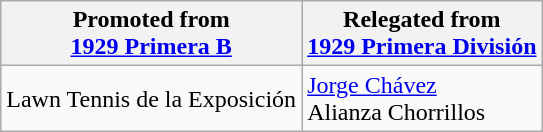<table class="wikitable">
<tr>
<th>Promoted from<br><a href='#'>1929 Primera B</a></th>
<th>Relegated from<br><a href='#'>1929 Primera División</a></th>
</tr>
<tr>
<td> Lawn Tennis de la Exposición </td>
<td> <a href='#'>Jorge Chávez</a> <br> Alianza Chorrillos </td>
</tr>
</table>
